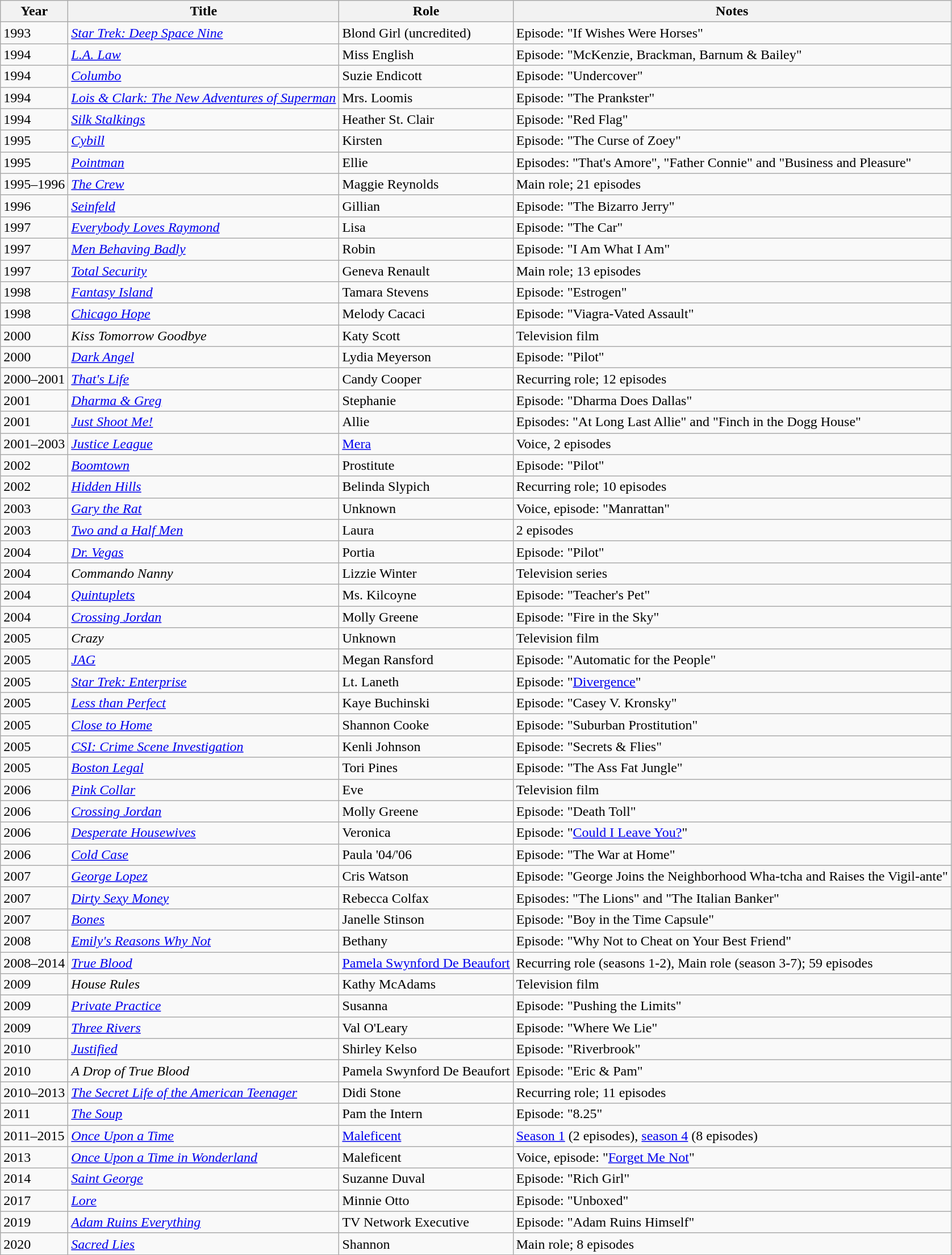<table class="wikitable sortable">
<tr>
<th>Year</th>
<th>Title</th>
<th>Role</th>
<th class="unsortable">Notes</th>
</tr>
<tr>
<td>1993</td>
<td><em><a href='#'>Star Trek: Deep Space Nine</a></em></td>
<td>Blond Girl (uncredited)</td>
<td>Episode: "If Wishes Were Horses"</td>
</tr>
<tr>
<td>1994</td>
<td><em><a href='#'>L.A. Law</a></em></td>
<td>Miss English</td>
<td>Episode: "McKenzie, Brackman, Barnum & Bailey"</td>
</tr>
<tr>
<td>1994</td>
<td><em><a href='#'>Columbo</a></em></td>
<td>Suzie Endicott</td>
<td>Episode: "Undercover"</td>
</tr>
<tr>
<td>1994</td>
<td><em><a href='#'>Lois & Clark: The New Adventures of Superman</a></em></td>
<td>Mrs. Loomis</td>
<td>Episode: "The Prankster"</td>
</tr>
<tr>
<td>1994</td>
<td><em><a href='#'>Silk Stalkings</a></em></td>
<td>Heather St. Clair</td>
<td>Episode: "Red Flag"</td>
</tr>
<tr>
<td>1995</td>
<td><em><a href='#'>Cybill</a></em></td>
<td>Kirsten</td>
<td>Episode: "The Curse of Zoey"</td>
</tr>
<tr>
<td>1995</td>
<td><em><a href='#'>Pointman</a></em></td>
<td>Ellie</td>
<td>Episodes: "That's Amore", "Father Connie" and  "Business and Pleasure"</td>
</tr>
<tr>
<td>1995–1996</td>
<td><em><a href='#'>The Crew</a></em></td>
<td>Maggie Reynolds</td>
<td>Main role; 21 episodes</td>
</tr>
<tr>
<td>1996</td>
<td><em><a href='#'>Seinfeld</a></em></td>
<td>Gillian</td>
<td>Episode: "The Bizarro Jerry"</td>
</tr>
<tr>
<td>1997</td>
<td><em><a href='#'>Everybody Loves Raymond</a></em></td>
<td>Lisa</td>
<td>Episode: "The Car"</td>
</tr>
<tr>
<td>1997</td>
<td><em><a href='#'>Men Behaving Badly</a></em></td>
<td>Robin</td>
<td>Episode: "I Am What I Am"</td>
</tr>
<tr>
<td>1997</td>
<td><em><a href='#'>Total Security</a></em></td>
<td>Geneva Renault</td>
<td>Main role; 13 episodes</td>
</tr>
<tr>
<td>1998</td>
<td><em><a href='#'>Fantasy Island</a></em></td>
<td>Tamara Stevens</td>
<td>Episode: "Estrogen"</td>
</tr>
<tr>
<td>1998</td>
<td><em><a href='#'>Chicago Hope</a></em></td>
<td>Melody Cacaci</td>
<td>Episode: "Viagra-Vated Assault"</td>
</tr>
<tr>
<td>2000</td>
<td><em>Kiss Tomorrow Goodbye</em></td>
<td>Katy Scott</td>
<td>Television film</td>
</tr>
<tr>
<td>2000</td>
<td><em><a href='#'>Dark Angel</a></em></td>
<td>Lydia Meyerson</td>
<td>Episode: "Pilot"</td>
</tr>
<tr>
<td>2000–2001</td>
<td><em><a href='#'>That's Life</a></em></td>
<td>Candy Cooper</td>
<td>Recurring role; 12 episodes</td>
</tr>
<tr>
<td>2001</td>
<td><em><a href='#'>Dharma & Greg</a></em></td>
<td>Stephanie</td>
<td>Episode: "Dharma Does Dallas"</td>
</tr>
<tr>
<td>2001</td>
<td><em><a href='#'>Just Shoot Me!</a></em></td>
<td>Allie</td>
<td>Episodes: "At Long Last Allie" and "Finch in the Dogg House"</td>
</tr>
<tr>
<td>2001–2003</td>
<td><em><a href='#'>Justice League</a></em></td>
<td><a href='#'>Mera</a></td>
<td>Voice, 2 episodes</td>
</tr>
<tr>
<td>2002</td>
<td><em><a href='#'>Boomtown</a></em></td>
<td>Prostitute</td>
<td>Episode: "Pilot"</td>
</tr>
<tr>
<td>2002</td>
<td><em><a href='#'>Hidden Hills</a></em></td>
<td>Belinda Slypich</td>
<td>Recurring role; 10 episodes</td>
</tr>
<tr>
<td>2003</td>
<td><em><a href='#'>Gary the Rat</a></em></td>
<td>Unknown</td>
<td>Voice, episode: "Manrattan"</td>
</tr>
<tr>
<td>2003</td>
<td><em><a href='#'>Two and a Half Men</a></em></td>
<td>Laura</td>
<td>2 episodes</td>
</tr>
<tr>
<td>2004</td>
<td><em><a href='#'>Dr. Vegas</a></em></td>
<td>Portia</td>
<td>Episode: "Pilot"</td>
</tr>
<tr>
<td>2004</td>
<td><em>Commando Nanny</em></td>
<td>Lizzie Winter</td>
<td>Television series</td>
</tr>
<tr>
<td>2004</td>
<td><em><a href='#'>Quintuplets</a></em></td>
<td>Ms. Kilcoyne</td>
<td>Episode: "Teacher's Pet"</td>
</tr>
<tr>
<td>2004</td>
<td><em><a href='#'>Crossing Jordan</a></em></td>
<td>Molly Greene</td>
<td>Episode: "Fire in the Sky"</td>
</tr>
<tr>
<td>2005</td>
<td><em>Crazy</em></td>
<td>Unknown</td>
<td>Television film</td>
</tr>
<tr>
<td>2005</td>
<td><em><a href='#'>JAG</a></em></td>
<td>Megan Ransford</td>
<td>Episode: "Automatic for the People"</td>
</tr>
<tr>
<td>2005</td>
<td><em><a href='#'>Star Trek: Enterprise</a></em></td>
<td>Lt. Laneth</td>
<td>Episode: "<a href='#'>Divergence</a>"</td>
</tr>
<tr>
<td>2005</td>
<td><em><a href='#'>Less than Perfect</a></em></td>
<td>Kaye Buchinski</td>
<td>Episode: "Casey V. Kronsky"</td>
</tr>
<tr>
<td>2005</td>
<td><em><a href='#'>Close to Home</a></em></td>
<td>Shannon Cooke</td>
<td>Episode: "Suburban Prostitution"</td>
</tr>
<tr>
<td>2005</td>
<td><em><a href='#'>CSI: Crime Scene Investigation</a></em></td>
<td>Kenli Johnson</td>
<td>Episode: "Secrets & Flies"</td>
</tr>
<tr>
<td>2005</td>
<td><em><a href='#'>Boston Legal</a></em></td>
<td>Tori Pines</td>
<td>Episode: "The Ass Fat Jungle"</td>
</tr>
<tr>
<td>2006</td>
<td><em><a href='#'>Pink Collar</a></em></td>
<td>Eve</td>
<td>Television film</td>
</tr>
<tr>
<td>2006</td>
<td><em><a href='#'>Crossing Jordan</a></em></td>
<td>Molly Greene</td>
<td>Episode: "Death Toll"</td>
</tr>
<tr>
<td>2006</td>
<td><em><a href='#'>Desperate Housewives</a></em></td>
<td>Veronica</td>
<td>Episode: "<a href='#'>Could I Leave You?</a>"</td>
</tr>
<tr>
<td>2006</td>
<td><em><a href='#'>Cold Case</a></em></td>
<td>Paula '04/'06</td>
<td>Episode: "The War at Home"</td>
</tr>
<tr>
<td>2007</td>
<td><em><a href='#'>George Lopez</a></em></td>
<td>Cris Watson</td>
<td>Episode: "George Joins the Neighborhood Wha-tcha and Raises the Vigil-ante"</td>
</tr>
<tr>
<td>2007</td>
<td><em><a href='#'>Dirty Sexy Money</a></em></td>
<td>Rebecca Colfax</td>
<td>Episodes: "The Lions" and "The Italian Banker"</td>
</tr>
<tr>
<td>2007</td>
<td><em><a href='#'>Bones</a></em></td>
<td>Janelle Stinson</td>
<td>Episode: "Boy in the Time Capsule"</td>
</tr>
<tr>
<td>2008</td>
<td><em><a href='#'>Emily's Reasons Why Not</a></em></td>
<td>Bethany</td>
<td>Episode: "Why Not to Cheat on Your Best Friend"</td>
</tr>
<tr>
<td>2008–2014</td>
<td><em><a href='#'>True Blood</a></em></td>
<td><a href='#'>Pamela Swynford De Beaufort</a></td>
<td>Recurring role (seasons 1-2), Main role (season 3-7); 59 episodes</td>
</tr>
<tr>
<td>2009</td>
<td><em>House Rules</em></td>
<td>Kathy McAdams</td>
<td>Television film</td>
</tr>
<tr>
<td>2009</td>
<td><em><a href='#'>Private Practice</a></em></td>
<td>Susanna</td>
<td>Episode: "Pushing the Limits"</td>
</tr>
<tr>
<td>2009</td>
<td><em><a href='#'>Three Rivers</a></em></td>
<td>Val O'Leary</td>
<td>Episode: "Where We Lie"</td>
</tr>
<tr>
<td>2010</td>
<td><em><a href='#'>Justified</a></em></td>
<td>Shirley Kelso</td>
<td>Episode: "Riverbrook"</td>
</tr>
<tr>
<td>2010</td>
<td><em>A Drop of True Blood</em></td>
<td>Pamela Swynford De Beaufort</td>
<td>Episode: "Eric & Pam"</td>
</tr>
<tr>
<td>2010–2013</td>
<td><em><a href='#'>The Secret Life of the American Teenager</a></em></td>
<td>Didi Stone</td>
<td>Recurring role; 11 episodes</td>
</tr>
<tr>
<td>2011</td>
<td><em><a href='#'>The Soup</a></em></td>
<td>Pam the Intern</td>
<td>Episode: "8.25"</td>
</tr>
<tr>
<td>2011–2015</td>
<td><em><a href='#'>Once Upon a Time</a></em></td>
<td><a href='#'>Maleficent</a></td>
<td><a href='#'>Season 1</a> (2 episodes), <a href='#'>season 4</a> (8 episodes)</td>
</tr>
<tr>
<td>2013</td>
<td><em><a href='#'>Once Upon a Time in Wonderland</a></em></td>
<td>Maleficent</td>
<td>Voice, episode: "<a href='#'>Forget Me Not</a>"</td>
</tr>
<tr>
<td>2014</td>
<td><em><a href='#'>Saint George</a></em></td>
<td>Suzanne Duval</td>
<td>Episode: "Rich Girl"</td>
</tr>
<tr>
<td>2017</td>
<td><em><a href='#'>Lore</a></em></td>
<td>Minnie Otto</td>
<td>Episode: "Unboxed"</td>
</tr>
<tr>
<td>2019</td>
<td><em><a href='#'>Adam Ruins Everything</a></em></td>
<td>TV Network Executive</td>
<td>Episode: "Adam Ruins Himself"</td>
</tr>
<tr>
<td>2020</td>
<td><em><a href='#'>Sacred Lies</a></em></td>
<td>Shannon</td>
<td>Main role; 8 episodes</td>
</tr>
</table>
